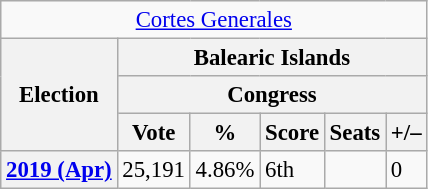<table class="wikitable" style="font-size:95%; text-align:left;">
<tr>
<td colspan="6" align="center"><a href='#'>Cortes Generales</a></td>
</tr>
<tr>
<th rowspan="3">Election</th>
<th colspan="5">Balearic Islands</th>
</tr>
<tr>
<th colspan="5">Congress</th>
</tr>
<tr>
<th>Vote</th>
<th>%</th>
<th>Score</th>
<th>Seats</th>
<th>+/–</th>
</tr>
<tr>
<th><a href='#'>2019 (Apr)</a></th>
<td>25,191</td>
<td>4.86%</td>
<td>6th</td>
<td></td>
<td>0</td>
</tr>
</table>
